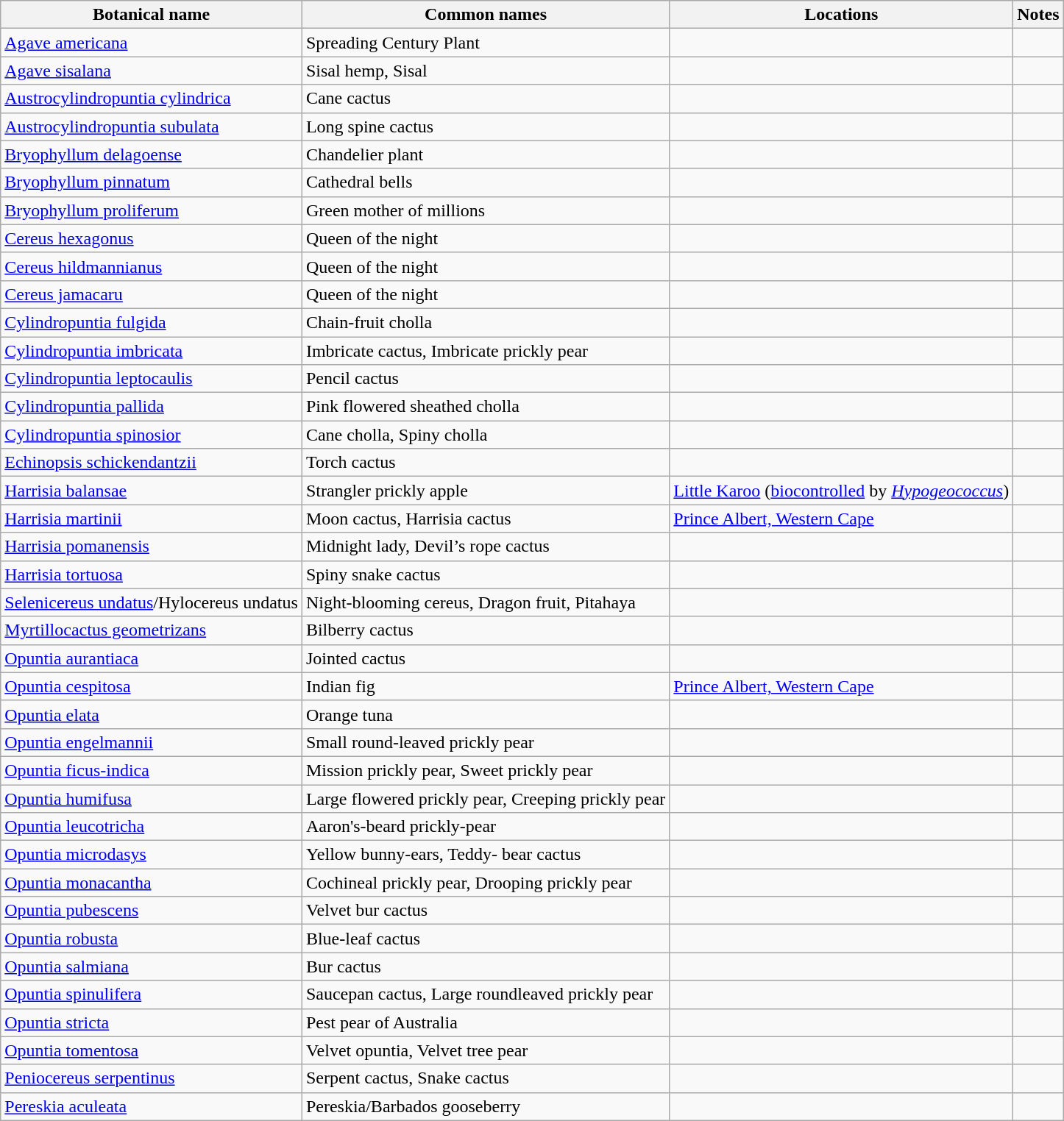<table class="wikitable">
<tr>
<th>Botanical name</th>
<th>Common names</th>
<th>Locations</th>
<th>Notes</th>
</tr>
<tr>
<td><a href='#'>Agave americana</a></td>
<td>Spreading Century Plant</td>
<td></td>
<td></td>
</tr>
<tr>
<td><a href='#'>Agave sisalana</a></td>
<td>Sisal hemp, Sisal</td>
<td></td>
<td></td>
</tr>
<tr>
<td><a href='#'>Austrocylindropuntia cylindrica</a></td>
<td>Cane cactus</td>
<td></td>
<td></td>
</tr>
<tr>
<td><a href='#'>Austrocylindropuntia subulata</a></td>
<td>Long spine cactus</td>
<td></td>
<td></td>
</tr>
<tr>
<td><a href='#'>Bryophyllum delagoense</a></td>
<td>Chandelier plant</td>
<td></td>
<td></td>
</tr>
<tr>
<td><a href='#'>Bryophyllum pinnatum</a></td>
<td>Cathedral bells</td>
<td></td>
<td><br></td>
</tr>
<tr>
<td><a href='#'>Bryophyllum proliferum</a></td>
<td>Green mother of millions</td>
<td></td>
<td></td>
</tr>
<tr>
<td><a href='#'>Cereus hexagonus</a></td>
<td>Queen of the night</td>
<td></td>
<td></td>
</tr>
<tr>
<td><a href='#'>Cereus hildmannianus</a></td>
<td>Queen of the night</td>
<td></td>
<td></td>
</tr>
<tr>
<td><a href='#'>Cereus jamacaru</a></td>
<td>Queen of the night</td>
<td></td>
<td></td>
</tr>
<tr>
<td><a href='#'>Cylindropuntia fulgida</a></td>
<td>Chain-fruit cholla</td>
<td></td>
<td></td>
</tr>
<tr>
<td><a href='#'>Cylindropuntia imbricata</a></td>
<td>Imbricate cactus, Imbricate prickly pear</td>
<td></td>
<td></td>
</tr>
<tr>
<td><a href='#'>Cylindropuntia leptocaulis</a></td>
<td>Pencil cactus</td>
<td></td>
<td></td>
</tr>
<tr>
<td><a href='#'>Cylindropuntia pallida</a></td>
<td>Pink flowered sheathed cholla</td>
<td></td>
<td></td>
</tr>
<tr>
<td><a href='#'>Cylindropuntia spinosior</a></td>
<td>Cane cholla, Spiny cholla</td>
<td></td>
<td></td>
</tr>
<tr>
<td><a href='#'>Echinopsis schickendantzii</a></td>
<td>Torch cactus</td>
<td></td>
<td></td>
</tr>
<tr>
<td><a href='#'>Harrisia balansae</a></td>
<td>Strangler prickly apple</td>
<td><a href='#'>Little Karoo</a> (<a href='#'>biocontrolled</a> by <em><a href='#'>Hypogeococcus</a></em>)</td>
<td></td>
</tr>
<tr>
<td><a href='#'>Harrisia martinii</a></td>
<td>Moon cactus, Harrisia cactus</td>
<td><a href='#'>Prince Albert, Western Cape</a></td>
<td></td>
</tr>
<tr>
<td><a href='#'>Harrisia pomanensis</a></td>
<td>Midnight lady, Devil’s rope cactus</td>
<td></td>
<td></td>
</tr>
<tr>
<td><a href='#'>Harrisia tortuosa</a></td>
<td>Spiny snake cactus</td>
<td></td>
<td></td>
</tr>
<tr>
<td><a href='#'>Selenicereus undatus</a>/Hylocereus undatus</td>
<td>Night-blooming cereus, Dragon fruit, Pitahaya</td>
<td></td>
<td></td>
</tr>
<tr>
<td><a href='#'>Myrtillocactus geometrizans</a></td>
<td>Bilberry cactus</td>
<td></td>
<td></td>
</tr>
<tr>
<td><a href='#'>Opuntia aurantiaca</a></td>
<td>Jointed cactus</td>
<td></td>
<td></td>
</tr>
<tr>
<td><a href='#'>Opuntia cespitosa</a></td>
<td>Indian fig</td>
<td><a href='#'>Prince Albert, Western Cape</a></td>
<td></td>
</tr>
<tr>
<td><a href='#'>Opuntia elata</a></td>
<td>Orange tuna</td>
<td></td>
<td></td>
</tr>
<tr>
<td><a href='#'>Opuntia engelmannii</a></td>
<td>Small round-leaved prickly pear</td>
<td></td>
<td></td>
</tr>
<tr>
<td><a href='#'>Opuntia ficus-indica</a></td>
<td>Mission prickly pear, Sweet prickly pear</td>
<td></td>
<td></td>
</tr>
<tr>
<td><a href='#'>Opuntia humifusa</a></td>
<td>Large flowered prickly pear, Creeping prickly pear</td>
<td></td>
<td></td>
</tr>
<tr>
<td><a href='#'>Opuntia leucotricha</a></td>
<td>Aaron's-beard prickly-pear</td>
<td></td>
<td></td>
</tr>
<tr>
<td><a href='#'>Opuntia microdasys</a></td>
<td>Yellow bunny-ears, Teddy- bear cactus</td>
<td></td>
<td></td>
</tr>
<tr>
<td><a href='#'>Opuntia monacantha</a></td>
<td>Cochineal prickly pear, Drooping prickly pear</td>
<td></td>
<td></td>
</tr>
<tr>
<td><a href='#'>Opuntia pubescens</a></td>
<td>Velvet bur cactus</td>
<td></td>
<td></td>
</tr>
<tr>
<td><a href='#'>Opuntia robusta</a></td>
<td>Blue-leaf cactus</td>
<td></td>
<td></td>
</tr>
<tr>
<td><a href='#'>Opuntia salmiana</a></td>
<td>Bur cactus</td>
<td></td>
</tr>
<tr>
<td><a href='#'>Opuntia spinulifera</a></td>
<td>Saucepan cactus, Large roundleaved prickly pear</td>
<td></td>
<td></td>
</tr>
<tr>
<td><a href='#'>Opuntia stricta</a></td>
<td>Pest pear of Australia</td>
<td></td>
<td></td>
</tr>
<tr>
<td><a href='#'>Opuntia tomentosa</a></td>
<td>Velvet opuntia, Velvet tree pear</td>
<td></td>
<td></td>
</tr>
<tr>
<td><a href='#'>Peniocereus serpentinus</a></td>
<td>Serpent cactus, Snake cactus</td>
<td></td>
<td></td>
</tr>
<tr>
<td><a href='#'>Pereskia aculeata</a></td>
<td>Pereskia/Barbados gooseberry</td>
<td></td>
<td></td>
</tr>
</table>
